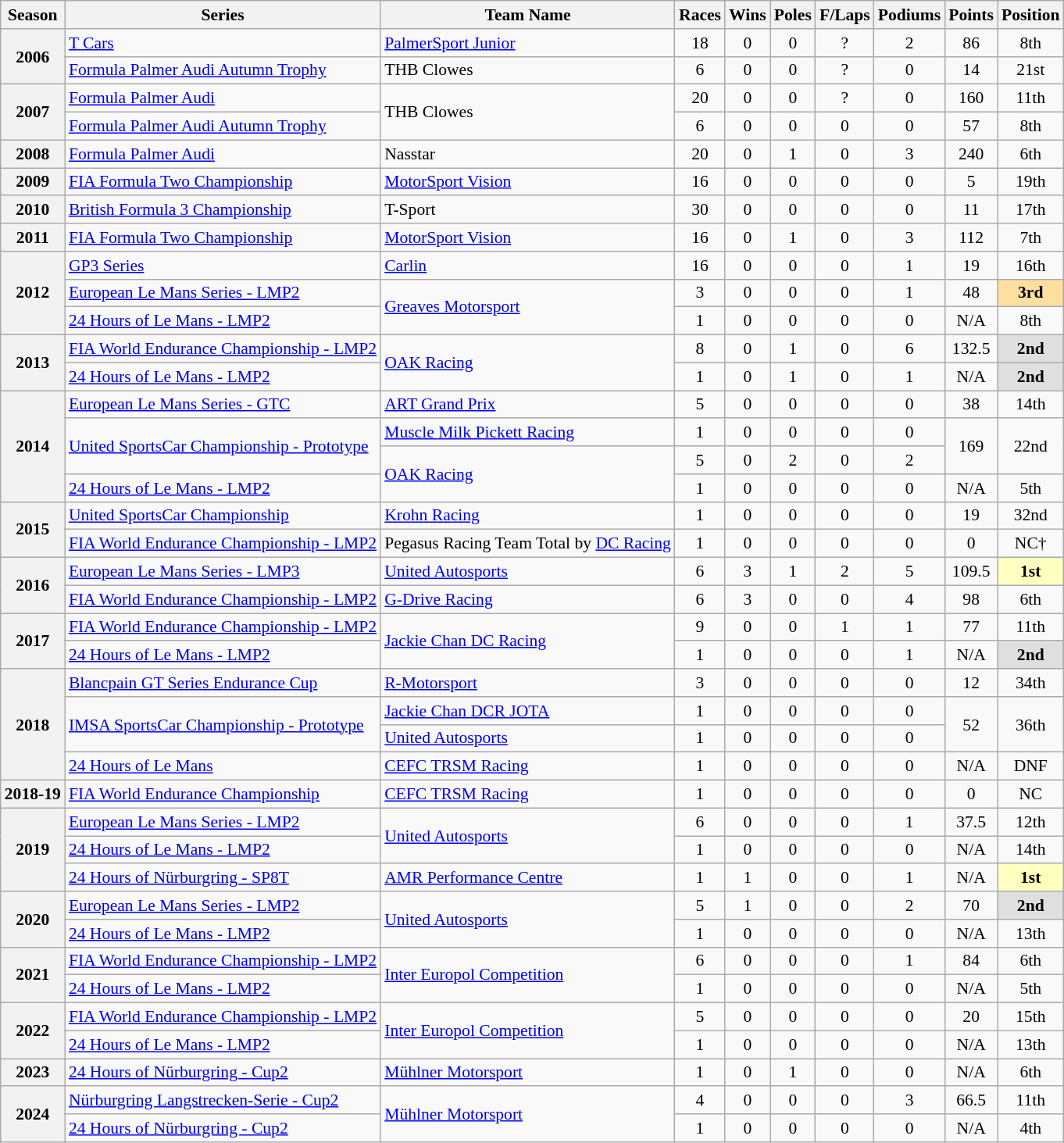<table class="wikitable" style="font-size: 90%; text-align:center">
<tr>
<th>Season</th>
<th>Series</th>
<th>Team Name</th>
<th>Races</th>
<th>Wins</th>
<th>Poles</th>
<th>F/Laps</th>
<th>Podiums</th>
<th>Points</th>
<th>Position</th>
</tr>
<tr>
<th rowspan=2>2006</th>
<td align=left><a href='#'>T Cars</a></td>
<td align=left><a href='#'>PalmerSport Junior</a></td>
<td>18</td>
<td>0</td>
<td>0</td>
<td>?</td>
<td>2</td>
<td>86</td>
<td>8th</td>
</tr>
<tr>
<td align=left><a href='#'>Formula Palmer Audi Autumn Trophy</a></td>
<td align=left>THB Clowes</td>
<td>6</td>
<td>0</td>
<td>0</td>
<td>?</td>
<td>0</td>
<td>14</td>
<td>21st</td>
</tr>
<tr>
<th rowspan=2>2007</th>
<td align=left><a href='#'>Formula Palmer Audi</a></td>
<td align=left rowspan=2>THB Clowes</td>
<td>20</td>
<td>0</td>
<td>0</td>
<td>?</td>
<td>0</td>
<td>160</td>
<td>11th</td>
</tr>
<tr>
<td align=left><a href='#'>Formula Palmer Audi Autumn Trophy</a></td>
<td>6</td>
<td>0</td>
<td>0</td>
<td>0</td>
<td>0</td>
<td>57</td>
<td>8th</td>
</tr>
<tr>
<th>2008</th>
<td align=left><a href='#'>Formula Palmer Audi</a></td>
<td align=left>Nasstar</td>
<td>20</td>
<td>0</td>
<td>1</td>
<td>0</td>
<td>3</td>
<td>240</td>
<td>6th</td>
</tr>
<tr>
<th>2009</th>
<td align=left><a href='#'>FIA Formula Two Championship</a></td>
<td align=left><a href='#'>MotorSport Vision</a></td>
<td>16</td>
<td>0</td>
<td>0</td>
<td>0</td>
<td>0</td>
<td>5</td>
<td>19th</td>
</tr>
<tr>
<th>2010</th>
<td align=left><a href='#'>British Formula 3 Championship</a></td>
<td align=left>T-Sport</td>
<td>30</td>
<td>0</td>
<td>0</td>
<td>0</td>
<td>0</td>
<td>11</td>
<td>17th</td>
</tr>
<tr>
<th>2011</th>
<td align=left><a href='#'>FIA Formula Two Championship</a></td>
<td align=left><a href='#'>MotorSport Vision</a></td>
<td>16</td>
<td>0</td>
<td>1</td>
<td>0</td>
<td>3</td>
<td>112</td>
<td>7th</td>
</tr>
<tr>
<th rowspan=3>2012</th>
<td align=left><a href='#'>GP3 Series</a></td>
<td align=left><a href='#'>Carlin</a></td>
<td>16</td>
<td>0</td>
<td>0</td>
<td>0</td>
<td>1</td>
<td>19</td>
<td>16th</td>
</tr>
<tr>
<td align=left><a href='#'>European Le Mans Series - LMP2</a></td>
<td align=left rowspan=2><a href='#'>Greaves Motorsport</a></td>
<td>3</td>
<td>0</td>
<td>0</td>
<td>0</td>
<td>1</td>
<td>48</td>
<td style="background:#FFDF9F;"><strong>3rd</strong></td>
</tr>
<tr>
<td align=left><a href='#'>24 Hours of Le Mans - LMP2</a></td>
<td>1</td>
<td>0</td>
<td>0</td>
<td>0</td>
<td>0</td>
<td>N/A</td>
<td>8th</td>
</tr>
<tr>
<th rowspan=2>2013</th>
<td align=left><a href='#'>FIA World Endurance Championship - LMP2</a></td>
<td align=left rowspan=2><a href='#'>OAK Racing</a></td>
<td>8</td>
<td>0</td>
<td>1</td>
<td>0</td>
<td>6</td>
<td>132.5</td>
<td style="background:#DFDFDF;"><strong>2nd</strong></td>
</tr>
<tr>
<td align=left><a href='#'>24 Hours of Le Mans - LMP2</a></td>
<td>1</td>
<td>0</td>
<td>1</td>
<td>0</td>
<td>1</td>
<td>N/A</td>
<td style="background:#DFDFDF;"><strong>2nd</strong></td>
</tr>
<tr>
<th rowspan=4>2014</th>
<td align=left><a href='#'>European Le Mans Series - GTC</a></td>
<td align=left><a href='#'>ART Grand Prix</a></td>
<td>5</td>
<td>0</td>
<td>0</td>
<td>0</td>
<td>0</td>
<td>38</td>
<td>14th</td>
</tr>
<tr>
<td align=left rowspan=2><a href='#'>United SportsCar Championship - Prototype</a></td>
<td align=left><a href='#'>Muscle Milk Pickett Racing</a></td>
<td>1</td>
<td>0</td>
<td>0</td>
<td>0</td>
<td>0</td>
<td rowspan=2>169</td>
<td rowspan=2>22nd</td>
</tr>
<tr>
<td align=left rowspan=2><a href='#'>OAK Racing</a></td>
<td>5</td>
<td>0</td>
<td>2</td>
<td>0</td>
<td>2</td>
</tr>
<tr>
<td align=left><a href='#'>24 Hours of Le Mans - LMP2</a></td>
<td>1</td>
<td>0</td>
<td>0</td>
<td>0</td>
<td>0</td>
<td>N/A</td>
<td>5th</td>
</tr>
<tr>
<th rowspan=2>2015</th>
<td align=left><a href='#'>United SportsCar Championship</a></td>
<td align=left><a href='#'>Krohn Racing</a></td>
<td>1</td>
<td>0</td>
<td>0</td>
<td>0</td>
<td>0</td>
<td>19</td>
<td>32nd</td>
</tr>
<tr>
<td align=left><a href='#'>FIA World Endurance Championship - LMP2</a></td>
<td align=left>Pegasus Racing Team Total by <a href='#'>DC Racing</a></td>
<td>1</td>
<td>0</td>
<td>0</td>
<td>0</td>
<td>0</td>
<td>0</td>
<td>NC†</td>
</tr>
<tr>
<th rowspan=2>2016</th>
<td align=left><a href='#'>European Le Mans Series - LMP3</a></td>
<td align=left><a href='#'>United Autosports</a></td>
<td>6</td>
<td>3</td>
<td>1</td>
<td>2</td>
<td>5</td>
<td>109.5</td>
<td style="background:#FFFFBF;"><strong>1st</strong></td>
</tr>
<tr>
<td align=left><a href='#'>FIA World Endurance Championship - LMP2</a></td>
<td align=left><a href='#'>G-Drive Racing</a></td>
<td>6</td>
<td>3</td>
<td>0</td>
<td>0</td>
<td>4</td>
<td>98</td>
<td>6th</td>
</tr>
<tr>
<th rowspan=2>2017</th>
<td align=left><a href='#'>FIA World Endurance Championship - LMP2</a></td>
<td align=left rowspan=2><a href='#'>Jackie Chan DC Racing</a></td>
<td>9</td>
<td>0</td>
<td>0</td>
<td>1</td>
<td>1</td>
<td>77</td>
<td>11th</td>
</tr>
<tr>
<td align=left><a href='#'>24 Hours of Le Mans - LMP2</a></td>
<td>1</td>
<td>0</td>
<td>0</td>
<td>0</td>
<td>1</td>
<td>N/A</td>
<td style="background:#DFDFDF;"><strong>2nd</strong></td>
</tr>
<tr>
<th rowspan=4>2018</th>
<td align=left><a href='#'>Blancpain GT Series Endurance Cup</a></td>
<td align=left><a href='#'>R-Motorsport</a></td>
<td>3</td>
<td>0</td>
<td>0</td>
<td>0</td>
<td>0</td>
<td>12</td>
<td>34th</td>
</tr>
<tr>
<td align=left rowspan=2><a href='#'>IMSA SportsCar Championship - Prototype</a></td>
<td align=left><a href='#'>Jackie Chan DCR JOTA</a></td>
<td>1</td>
<td>0</td>
<td>0</td>
<td>0</td>
<td>0</td>
<td rowspan=2>52</td>
<td rowspan=2>36th</td>
</tr>
<tr>
<td align=left><a href='#'>United Autosports</a></td>
<td>1</td>
<td>0</td>
<td>0</td>
<td>0</td>
<td>0</td>
</tr>
<tr>
<td align=left><a href='#'>24 Hours of Le Mans</a></td>
<td align=left><a href='#'>CEFC TRSM Racing</a></td>
<td>1</td>
<td>0</td>
<td>0</td>
<td>0</td>
<td>0</td>
<td>N/A</td>
<td>DNF</td>
</tr>
<tr>
<th>2018-19</th>
<td align=left><a href='#'>FIA World Endurance Championship</a></td>
<td align=left><a href='#'>CEFC TRSM Racing</a></td>
<td>1</td>
<td>0</td>
<td>0</td>
<td>0</td>
<td>0</td>
<td>0</td>
<td>NC</td>
</tr>
<tr>
<th rowspan="3">2019</th>
<td align=left><a href='#'>European Le Mans Series - LMP2</a></td>
<td align=left rowspan=2><a href='#'>United Autosports</a></td>
<td>6</td>
<td>0</td>
<td>0</td>
<td>0</td>
<td>1</td>
<td>37.5</td>
<td>12th</td>
</tr>
<tr>
<td align=left><a href='#'>24 Hours of Le Mans - LMP2</a></td>
<td>1</td>
<td>0</td>
<td>0</td>
<td>0</td>
<td>0</td>
<td>N/A</td>
<td>14th</td>
</tr>
<tr>
<td align=left><a href='#'>24 Hours of Nürburgring - SP8T</a></td>
<td align=left><a href='#'>AMR Performance Centre</a></td>
<td>1</td>
<td>1</td>
<td>0</td>
<td>0</td>
<td>1</td>
<td>N/A</td>
<td style="background:#FFFFBF;"><strong>1st</strong></td>
</tr>
<tr>
<th rowspan=2>2020</th>
<td align=left><a href='#'>European Le Mans Series - LMP2</a></td>
<td align=left rowspan=2><a href='#'>United Autosports</a></td>
<td>5</td>
<td>1</td>
<td>0</td>
<td>0</td>
<td>2</td>
<td>70</td>
<td style="background:#DFDFDF;"><strong>2nd</strong></td>
</tr>
<tr>
<td align=left><a href='#'>24 Hours of Le Mans - LMP2</a></td>
<td>1</td>
<td>0</td>
<td>0</td>
<td>0</td>
<td>0</td>
<td>N/A</td>
<td>13th</td>
</tr>
<tr>
<th rowspan=2>2021</th>
<td align=left><a href='#'>FIA World Endurance Championship - LMP2</a></td>
<td align=left rowspan=2><a href='#'>Inter Europol Competition</a></td>
<td>6</td>
<td>0</td>
<td>0</td>
<td>0</td>
<td>1</td>
<td>84</td>
<td>6th</td>
</tr>
<tr>
<td align=left><a href='#'>24 Hours of Le Mans - LMP2</a></td>
<td>1</td>
<td>0</td>
<td>0</td>
<td>0</td>
<td>0</td>
<td>N/A</td>
<td>5th</td>
</tr>
<tr>
<th rowspan=2>2022</th>
<td align=left><a href='#'>FIA World Endurance Championship - LMP2</a></td>
<td align=left rowspan=2><a href='#'>Inter Europol Competition</a></td>
<td>5</td>
<td>0</td>
<td>0</td>
<td>0</td>
<td>0</td>
<td>20</td>
<td>15th</td>
</tr>
<tr>
<td align=left><a href='#'>24 Hours of Le Mans - LMP2</a></td>
<td>1</td>
<td>0</td>
<td>0</td>
<td>0</td>
<td>0</td>
<td>N/A</td>
<td>13th</td>
</tr>
<tr>
<th>2023</th>
<td align=left><a href='#'>24 Hours of Nürburgring - Cup2</a></td>
<td align=left><a href='#'>Mühlner Motorsport</a></td>
<td>1</td>
<td>0</td>
<td>1</td>
<td>0</td>
<td>0</td>
<td>N/A</td>
<td>6th</td>
</tr>
<tr>
<th rowspan="2">2024</th>
<td align=left><a href='#'>Nürburgring Langstrecken-Serie - Cup2</a></td>
<td rowspan="2" align="left"><a href='#'>Mühlner Motorsport</a></td>
<td>4</td>
<td>0</td>
<td>0</td>
<td>0</td>
<td>3</td>
<td>66.5</td>
<td>11th</td>
</tr>
<tr>
<td align=left><a href='#'>24 Hours of Nürburgring - Cup2</a></td>
<td>1</td>
<td>0</td>
<td>0</td>
<td>0</td>
<td>0</td>
<td>N/A</td>
<td>4th</td>
</tr>
</table>
